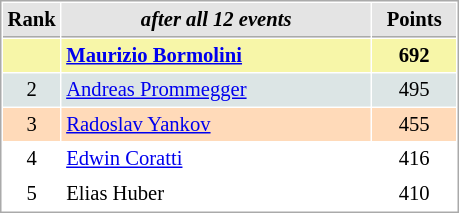<table cellspacing="1" cellpadding="3" style="border:1px solid #AAAAAA;font-size:86%">
<tr style="background-color: #E4E4E4;">
<th style="border-bottom:1px solid #AAAAAA; width: 10px;">Rank</th>
<th style="border-bottom:1px solid #AAAAAA; width: 200px;"><em>after all 12 events</em></th>
<th style="border-bottom:1px solid #AAAAAA; width: 50px;">Points</th>
</tr>
<tr style="background:#f7f6a8;">
<td align=center></td>
<td> <strong><a href='#'>Maurizio Bormolini</a></strong></td>
<td align=center><strong>692</strong></td>
</tr>
<tr style="background:#dce5e5;">
<td align=center>2</td>
<td> <a href='#'>Andreas Prommegger</a></td>
<td align=center>495</td>
</tr>
<tr style="background:#ffdab9;">
<td align=center>3</td>
<td> <a href='#'>Radoslav Yankov</a></td>
<td align=center>455</td>
</tr>
<tr>
<td align=center>4</td>
<td> <a href='#'>Edwin Coratti</a></td>
<td align=center>416</td>
</tr>
<tr>
<td align=center>5</td>
<td> Elias Huber</td>
<td align=center>410</td>
</tr>
</table>
